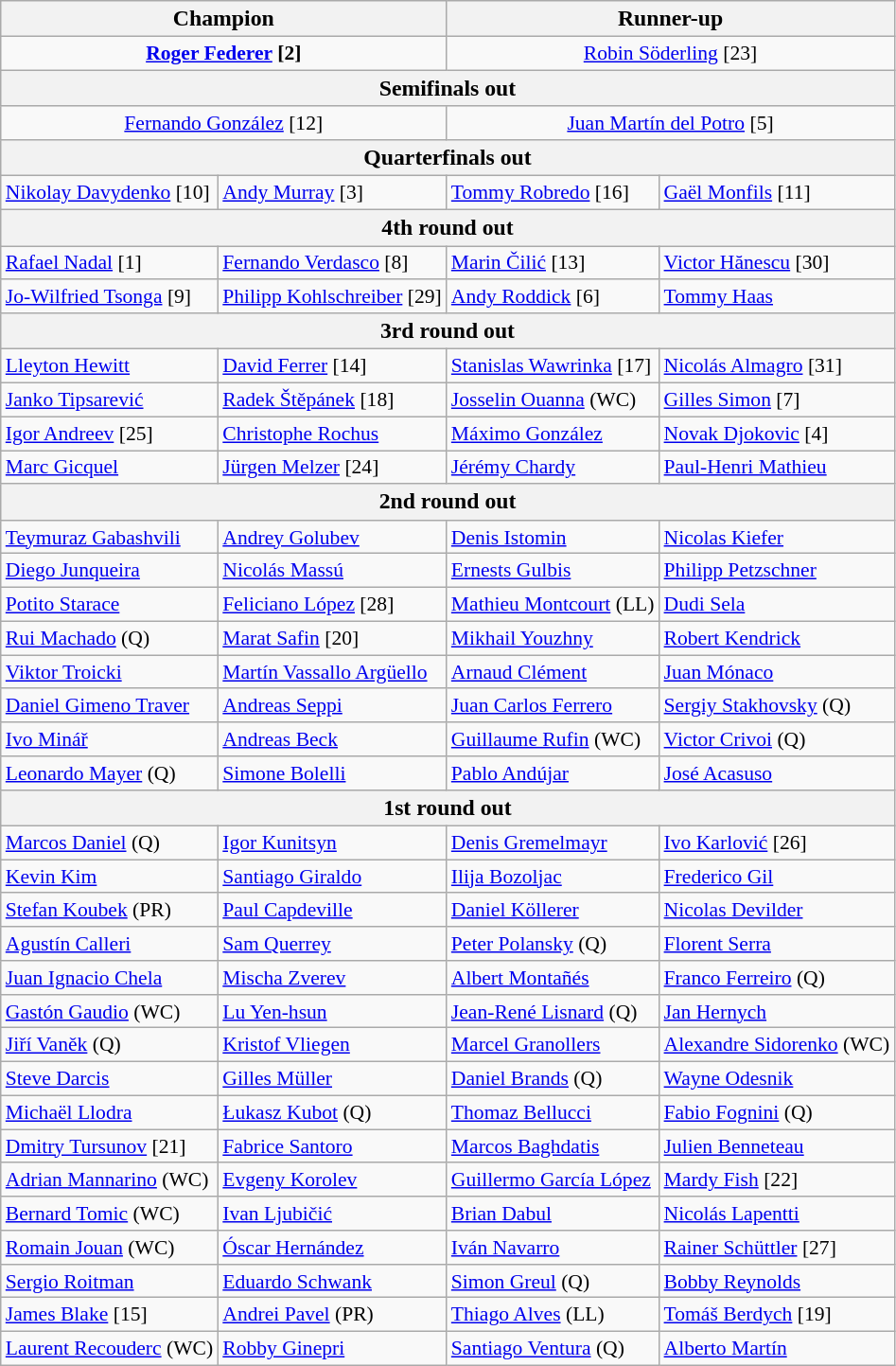<table class="wikitable collapsible collapsed" style="font-size:90%">
<tr style="font-size:110%">
<th colspan="2">Champion</th>
<th colspan="2">Runner-up</th>
</tr>
<tr style="text-align:center;">
<td colspan="2"> <strong><a href='#'>Roger Federer</a> [2]</strong></td>
<td colspan="2"> <a href='#'>Robin Söderling</a> [23]</td>
</tr>
<tr style="font-size:110%">
<th colspan="4">Semifinals out</th>
</tr>
<tr>
<td colspan="2" style="text-align:center;"> <a href='#'>Fernando González</a> [12]</td>
<td colspan="2" style="text-align:center;"> <a href='#'>Juan Martín del Potro</a> [5]</td>
</tr>
<tr style="font-size:110%">
<th colspan="4">Quarterfinals out</th>
</tr>
<tr>
<td> <a href='#'>Nikolay Davydenko</a> [10]</td>
<td> <a href='#'>Andy Murray</a> [3]</td>
<td> <a href='#'>Tommy Robredo</a> [16]</td>
<td> <a href='#'>Gaël Monfils</a> [11]</td>
</tr>
<tr style="font-size:110%">
<th colspan="4">4th round out</th>
</tr>
<tr>
<td> <a href='#'>Rafael Nadal</a> [1]</td>
<td> <a href='#'>Fernando Verdasco</a> [8]</td>
<td> <a href='#'>Marin Čilić</a> [13]</td>
<td> <a href='#'>Victor Hănescu</a> [30]</td>
</tr>
<tr>
<td> <a href='#'>Jo-Wilfried Tsonga</a> [9]</td>
<td> <a href='#'>Philipp Kohlschreiber</a> [29]</td>
<td> <a href='#'>Andy Roddick</a> [6]</td>
<td> <a href='#'>Tommy Haas</a></td>
</tr>
<tr style="font-size:110%">
<th colspan="4">3rd round out</th>
</tr>
<tr>
<td> <a href='#'>Lleyton Hewitt</a></td>
<td> <a href='#'>David Ferrer</a> [14]</td>
<td> <a href='#'>Stanislas Wawrinka</a> [17]</td>
<td> <a href='#'>Nicolás Almagro</a> [31]</td>
</tr>
<tr>
<td> <a href='#'>Janko Tipsarević</a></td>
<td> <a href='#'>Radek Štěpánek</a> [18]</td>
<td> <a href='#'>Josselin Ouanna</a> (WC)</td>
<td> <a href='#'>Gilles Simon</a> [7]</td>
</tr>
<tr>
<td> <a href='#'>Igor Andreev</a> [25]</td>
<td> <a href='#'>Christophe Rochus</a></td>
<td> <a href='#'>Máximo González</a></td>
<td> <a href='#'>Novak Djokovic</a> [4]</td>
</tr>
<tr>
<td> <a href='#'>Marc Gicquel</a></td>
<td> <a href='#'>Jürgen Melzer</a> [24]</td>
<td> <a href='#'>Jérémy Chardy</a></td>
<td> <a href='#'>Paul-Henri Mathieu</a></td>
</tr>
<tr style="font-size:110%">
<th colspan="4">2nd round out</th>
</tr>
<tr>
<td> <a href='#'>Teymuraz Gabashvili</a></td>
<td> <a href='#'>Andrey Golubev</a></td>
<td> <a href='#'>Denis Istomin</a></td>
<td> <a href='#'>Nicolas Kiefer</a></td>
</tr>
<tr>
<td> <a href='#'>Diego Junqueira</a></td>
<td> <a href='#'>Nicolás Massú</a></td>
<td> <a href='#'>Ernests Gulbis</a></td>
<td> <a href='#'>Philipp Petzschner</a></td>
</tr>
<tr>
<td> <a href='#'>Potito Starace</a></td>
<td> <a href='#'>Feliciano López</a> [28]</td>
<td> <a href='#'>Mathieu Montcourt</a> (LL)</td>
<td> <a href='#'>Dudi Sela</a></td>
</tr>
<tr>
<td> <a href='#'>Rui Machado</a> (Q)</td>
<td> <a href='#'>Marat Safin</a> [20]</td>
<td> <a href='#'>Mikhail Youzhny</a></td>
<td> <a href='#'>Robert Kendrick</a></td>
</tr>
<tr>
<td> <a href='#'>Viktor Troicki</a></td>
<td> <a href='#'>Martín Vassallo Argüello</a></td>
<td> <a href='#'>Arnaud Clément</a></td>
<td> <a href='#'>Juan Mónaco</a></td>
</tr>
<tr>
<td> <a href='#'>Daniel Gimeno Traver</a></td>
<td> <a href='#'>Andreas Seppi</a></td>
<td> <a href='#'>Juan Carlos Ferrero</a></td>
<td> <a href='#'>Sergiy Stakhovsky</a> (Q)</td>
</tr>
<tr>
<td> <a href='#'>Ivo Minář</a></td>
<td> <a href='#'>Andreas Beck</a></td>
<td> <a href='#'>Guillaume Rufin</a> (WC)</td>
<td> <a href='#'>Victor Crivoi</a> (Q)</td>
</tr>
<tr>
<td> <a href='#'>Leonardo Mayer</a> (Q)</td>
<td> <a href='#'>Simone Bolelli</a></td>
<td> <a href='#'>Pablo Andújar</a></td>
<td> <a href='#'>José Acasuso</a></td>
</tr>
<tr style="font-size:110%">
<th colspan="4">1st round out</th>
</tr>
<tr>
<td> <a href='#'>Marcos Daniel</a> (Q)</td>
<td> <a href='#'>Igor Kunitsyn</a></td>
<td> <a href='#'>Denis Gremelmayr</a></td>
<td> <a href='#'>Ivo Karlović</a> [26]</td>
</tr>
<tr>
<td> <a href='#'>Kevin Kim</a></td>
<td> <a href='#'>Santiago Giraldo</a></td>
<td> <a href='#'>Ilija Bozoljac</a></td>
<td> <a href='#'>Frederico Gil</a></td>
</tr>
<tr>
<td> <a href='#'>Stefan Koubek</a> (PR)</td>
<td> <a href='#'>Paul Capdeville</a></td>
<td> <a href='#'>Daniel Köllerer</a></td>
<td> <a href='#'>Nicolas Devilder</a></td>
</tr>
<tr>
<td> <a href='#'>Agustín Calleri</a></td>
<td> <a href='#'>Sam Querrey</a></td>
<td> <a href='#'>Peter Polansky</a> (Q)</td>
<td> <a href='#'>Florent Serra</a></td>
</tr>
<tr>
<td> <a href='#'>Juan Ignacio Chela</a></td>
<td> <a href='#'>Mischa Zverev</a></td>
<td> <a href='#'>Albert Montañés</a></td>
<td> <a href='#'>Franco Ferreiro</a> (Q)</td>
</tr>
<tr>
<td> <a href='#'>Gastón Gaudio</a> (WC)</td>
<td> <a href='#'>Lu Yen-hsun</a></td>
<td> <a href='#'>Jean-René Lisnard</a> (Q)</td>
<td> <a href='#'>Jan Hernych</a></td>
</tr>
<tr>
<td> <a href='#'>Jiří Vaněk</a> (Q)</td>
<td> <a href='#'>Kristof Vliegen</a></td>
<td> <a href='#'>Marcel Granollers</a></td>
<td> <a href='#'>Alexandre Sidorenko</a> (WC)</td>
</tr>
<tr>
<td> <a href='#'>Steve Darcis</a></td>
<td> <a href='#'>Gilles Müller</a></td>
<td> <a href='#'>Daniel Brands</a> (Q)</td>
<td> <a href='#'>Wayne Odesnik</a></td>
</tr>
<tr>
<td> <a href='#'>Michaël Llodra</a></td>
<td> <a href='#'>Łukasz Kubot</a> (Q)</td>
<td> <a href='#'>Thomaz Bellucci</a></td>
<td> <a href='#'>Fabio Fognini</a> (Q)</td>
</tr>
<tr>
<td> <a href='#'>Dmitry Tursunov</a> [21]</td>
<td> <a href='#'>Fabrice Santoro</a></td>
<td> <a href='#'>Marcos Baghdatis</a></td>
<td> <a href='#'>Julien Benneteau</a></td>
</tr>
<tr>
<td> <a href='#'>Adrian Mannarino</a> (WC)</td>
<td> <a href='#'>Evgeny Korolev</a></td>
<td> <a href='#'>Guillermo García López</a></td>
<td> <a href='#'>Mardy Fish</a> [22]</td>
</tr>
<tr>
<td> <a href='#'>Bernard Tomic</a> (WC)</td>
<td> <a href='#'>Ivan Ljubičić</a></td>
<td> <a href='#'>Brian Dabul</a></td>
<td> <a href='#'>Nicolás Lapentti</a></td>
</tr>
<tr>
<td> <a href='#'>Romain Jouan</a> (WC)</td>
<td> <a href='#'>Óscar Hernández</a></td>
<td> <a href='#'>Iván Navarro</a></td>
<td> <a href='#'>Rainer Schüttler</a> [27]</td>
</tr>
<tr>
<td> <a href='#'>Sergio Roitman</a></td>
<td> <a href='#'>Eduardo Schwank</a></td>
<td> <a href='#'>Simon Greul</a> (Q)</td>
<td> <a href='#'>Bobby Reynolds</a></td>
</tr>
<tr>
<td> <a href='#'>James Blake</a> [15]</td>
<td> <a href='#'>Andrei Pavel</a> (PR)</td>
<td> <a href='#'>Thiago Alves</a> (LL)</td>
<td> <a href='#'>Tomáš Berdych</a> [19]</td>
</tr>
<tr>
<td> <a href='#'>Laurent Recouderc</a> (WC)</td>
<td> <a href='#'>Robby Ginepri</a></td>
<td> <a href='#'>Santiago Ventura</a> (Q)</td>
<td> <a href='#'>Alberto Martín</a></td>
</tr>
</table>
